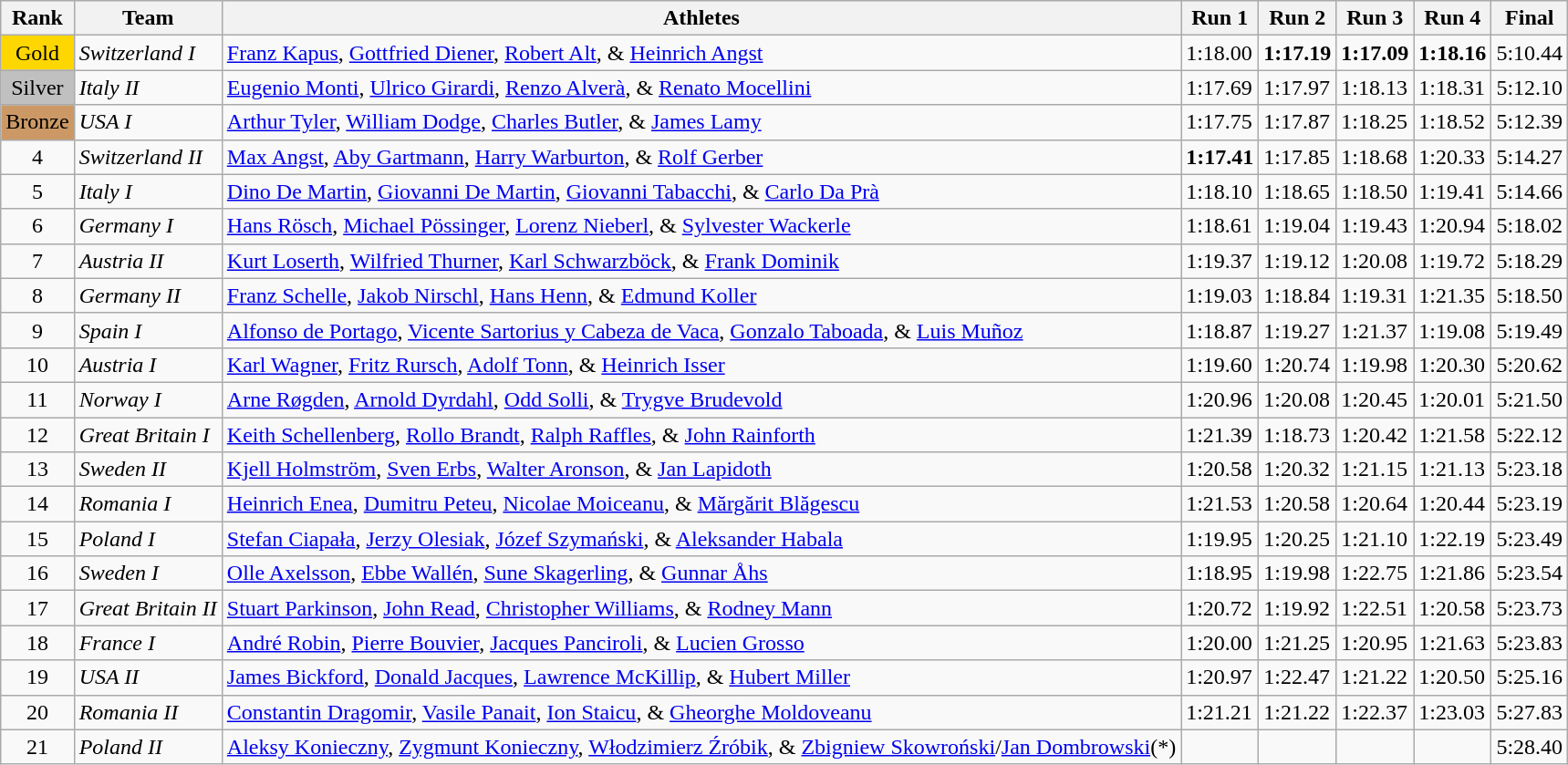<table class="wikitable">
<tr>
<th>Rank</th>
<th>Team</th>
<th>Athletes</th>
<th>Run 1</th>
<th>Run 2</th>
<th>Run 3</th>
<th>Run 4</th>
<th>Final</th>
</tr>
<tr>
<td bgcolor='gold' align='center'>Gold</td>
<td> <em>Switzerland I</em></td>
<td><a href='#'>Franz Kapus</a>, <a href='#'>Gottfried Diener</a>, <a href='#'>Robert Alt</a>, & <a href='#'>Heinrich Angst</a></td>
<td>1:18.00</td>
<td><strong>1:17.19</strong></td>
<td><strong>1:17.09</strong></td>
<td><strong>1:18.16</strong></td>
<td>5:10.44</td>
</tr>
<tr>
<td bgcolor='silver' align='center'>Silver</td>
<td> <em>Italy II</em></td>
<td><a href='#'>Eugenio Monti</a>, <a href='#'>Ulrico Girardi</a>, <a href='#'>Renzo Alverà</a>, & <a href='#'>Renato Mocellini</a></td>
<td>1:17.69</td>
<td>1:17.97</td>
<td>1:18.13</td>
<td>1:18.31</td>
<td>5:12.10</td>
</tr>
<tr>
<td bgcolor='#CC9966' align='center'>Bronze</td>
<td> <em>USA I</em></td>
<td><a href='#'>Arthur Tyler</a>, <a href='#'>William Dodge</a>, <a href='#'>Charles Butler</a>, & <a href='#'>James Lamy</a></td>
<td>1:17.75</td>
<td>1:17.87</td>
<td>1:18.25</td>
<td>1:18.52</td>
<td>5:12.39</td>
</tr>
<tr>
<td align='center'>4</td>
<td> <em>Switzerland II</em></td>
<td><a href='#'>Max Angst</a>, <a href='#'>Aby Gartmann</a>, <a href='#'>Harry Warburton</a>, & <a href='#'>Rolf Gerber</a></td>
<td><strong>1:17.41</strong></td>
<td>1:17.85</td>
<td>1:18.68</td>
<td>1:20.33</td>
<td>5:14.27</td>
</tr>
<tr>
<td align='center'>5</td>
<td> <em>Italy I</em></td>
<td><a href='#'>Dino De Martin</a>, <a href='#'>Giovanni De Martin</a>, <a href='#'>Giovanni Tabacchi</a>, & <a href='#'>Carlo Da Prà</a></td>
<td>1:18.10</td>
<td>1:18.65</td>
<td>1:18.50</td>
<td>1:19.41</td>
<td>5:14.66</td>
</tr>
<tr>
<td align='center'>6</td>
<td> <em>Germany I</em></td>
<td><a href='#'>Hans Rösch</a>, <a href='#'>Michael Pössinger</a>, <a href='#'>Lorenz Nieberl</a>, & <a href='#'>Sylvester Wackerle</a></td>
<td>1:18.61</td>
<td>1:19.04</td>
<td>1:19.43</td>
<td>1:20.94</td>
<td>5:18.02</td>
</tr>
<tr>
<td align='center'>7</td>
<td> <em>Austria II</em></td>
<td><a href='#'>Kurt Loserth</a>, <a href='#'>Wilfried Thurner</a>, <a href='#'>Karl Schwarzböck</a>, & <a href='#'>Frank Dominik</a></td>
<td>1:19.37</td>
<td>1:19.12</td>
<td>1:20.08</td>
<td>1:19.72</td>
<td>5:18.29</td>
</tr>
<tr>
<td align='center'>8</td>
<td> <em>Germany II</em></td>
<td><a href='#'>Franz Schelle</a>, <a href='#'>Jakob Nirschl</a>, <a href='#'>Hans Henn</a>, & <a href='#'>Edmund Koller</a></td>
<td>1:19.03</td>
<td>1:18.84</td>
<td>1:19.31</td>
<td>1:21.35</td>
<td>5:18.50</td>
</tr>
<tr>
<td align='center'>9</td>
<td> <em>Spain I</em></td>
<td><a href='#'>Alfonso de Portago</a>, <a href='#'>Vicente Sartorius y Cabeza de Vaca</a>, <a href='#'>Gonzalo Taboada</a>, & <a href='#'>Luis Muñoz</a></td>
<td>1:18.87</td>
<td>1:19.27</td>
<td>1:21.37</td>
<td>1:19.08</td>
<td>5:19.49</td>
</tr>
<tr>
<td align='center'>10</td>
<td> <em>Austria I</em></td>
<td><a href='#'>Karl Wagner</a>, <a href='#'>Fritz Rursch</a>, <a href='#'>Adolf Tonn</a>, & <a href='#'>Heinrich Isser</a></td>
<td>1:19.60</td>
<td>1:20.74</td>
<td>1:19.98</td>
<td>1:20.30</td>
<td>5:20.62</td>
</tr>
<tr>
<td align='center'>11</td>
<td> <em>Norway I</em></td>
<td><a href='#'>Arne Røgden</a>, <a href='#'>Arnold Dyrdahl</a>, <a href='#'>Odd Solli</a>, & <a href='#'>Trygve Brudevold</a></td>
<td>1:20.96</td>
<td>1:20.08</td>
<td>1:20.45</td>
<td>1:20.01</td>
<td>5:21.50</td>
</tr>
<tr>
<td align='center'>12</td>
<td> <em>Great Britain I</em></td>
<td><a href='#'>Keith Schellenberg</a>, <a href='#'>Rollo Brandt</a>, <a href='#'>Ralph Raffles</a>, & <a href='#'>John Rainforth</a></td>
<td>1:21.39</td>
<td>1:18.73</td>
<td>1:20.42</td>
<td>1:21.58</td>
<td>5:22.12</td>
</tr>
<tr>
<td align='center'>13</td>
<td> <em>Sweden II</em></td>
<td><a href='#'>Kjell Holmström</a>, <a href='#'>Sven Erbs</a>, <a href='#'>Walter Aronson</a>, & <a href='#'>Jan Lapidoth</a></td>
<td>1:20.58</td>
<td>1:20.32</td>
<td>1:21.15</td>
<td>1:21.13</td>
<td>5:23.18</td>
</tr>
<tr>
<td align='center'>14</td>
<td> <em>Romania I</em></td>
<td><a href='#'>Heinrich Enea</a>, <a href='#'>Dumitru Peteu</a>, <a href='#'>Nicolae Moiceanu</a>, & <a href='#'>Mărgărit Blăgescu</a></td>
<td>1:21.53</td>
<td>1:20.58</td>
<td>1:20.64</td>
<td>1:20.44</td>
<td>5:23.19</td>
</tr>
<tr>
<td align='center'>15</td>
<td> <em>Poland I</em></td>
<td><a href='#'>Stefan Ciapała</a>, <a href='#'>Jerzy Olesiak</a>, <a href='#'>Józef Szymański</a>, & <a href='#'>Aleksander Habala</a></td>
<td>1:19.95</td>
<td>1:20.25</td>
<td>1:21.10</td>
<td>1:22.19</td>
<td>5:23.49</td>
</tr>
<tr>
<td align='center'>16</td>
<td> <em>Sweden I</em></td>
<td><a href='#'>Olle Axelsson</a>, <a href='#'>Ebbe Wallén</a>, <a href='#'>Sune Skagerling</a>, & <a href='#'>Gunnar Åhs</a></td>
<td>1:18.95</td>
<td>1:19.98</td>
<td>1:22.75</td>
<td>1:21.86</td>
<td>5:23.54</td>
</tr>
<tr>
<td align='center'>17</td>
<td> <em>Great Britain II</em></td>
<td><a href='#'>Stuart Parkinson</a>, <a href='#'>John Read</a>, <a href='#'>Christopher Williams</a>, & <a href='#'>Rodney Mann</a></td>
<td>1:20.72</td>
<td>1:19.92</td>
<td>1:22.51</td>
<td>1:20.58</td>
<td>5:23.73</td>
</tr>
<tr>
<td align='center'>18</td>
<td> <em>France I</em></td>
<td><a href='#'>André Robin</a>, <a href='#'>Pierre Bouvier</a>, <a href='#'>Jacques Panciroli</a>, & <a href='#'>Lucien Grosso</a></td>
<td>1:20.00</td>
<td>1:21.25</td>
<td>1:20.95</td>
<td>1:21.63</td>
<td>5:23.83</td>
</tr>
<tr>
<td align='center'>19</td>
<td> <em>USA II</em></td>
<td><a href='#'>James Bickford</a>, <a href='#'>Donald Jacques</a>, <a href='#'>Lawrence McKillip</a>, & <a href='#'>Hubert Miller</a></td>
<td>1:20.97</td>
<td>1:22.47</td>
<td>1:21.22</td>
<td>1:20.50</td>
<td>5:25.16</td>
</tr>
<tr>
<td align='center'>20</td>
<td> <em>Romania II</em></td>
<td><a href='#'>Constantin Dragomir</a>, <a href='#'>Vasile Panait</a>, <a href='#'>Ion Staicu</a>, & <a href='#'>Gheorghe Moldoveanu</a></td>
<td>1:21.21</td>
<td>1:21.22</td>
<td>1:22.37</td>
<td>1:23.03</td>
<td>5:27.83</td>
</tr>
<tr>
<td align='center'>21</td>
<td> <em>Poland II</em></td>
<td><a href='#'>Aleksy Konieczny</a>, <a href='#'>Zygmunt Konieczny</a>, <a href='#'>Włodzimierz Źróbik</a>, & <a href='#'>Zbigniew Skowroński</a>/<a href='#'>Jan Dombrowski</a>(*)</td>
<td></td>
<td></td>
<td></td>
<td></td>
<td>5:28.40</td>
</tr>
</table>
